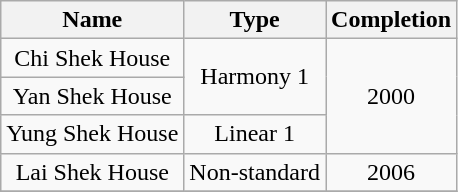<table class="wikitable" style="text-align: center">
<tr>
<th>Name</th>
<th>Type</th>
<th>Completion</th>
</tr>
<tr>
<td>Chi Shek House</td>
<td rowspan="2">Harmony 1</td>
<td rowspan="3">2000</td>
</tr>
<tr>
<td>Yan Shek House</td>
</tr>
<tr>
<td>Yung Shek House</td>
<td rowspan="1">Linear 1</td>
</tr>
<tr>
<td>Lai Shek House</td>
<td rowspan="1">Non-standard</td>
<td rowspan="1">2006</td>
</tr>
<tr>
</tr>
</table>
